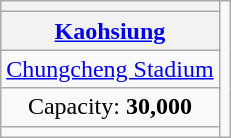<table class="wikitable" style="text-align:center">
<tr>
<th></th>
<td rowspan="7"></td>
</tr>
<tr>
<th><a href='#'>Kaohsiung</a></th>
</tr>
<tr>
<td><a href='#'>Chungcheng Stadium</a></td>
</tr>
<tr>
<td>Capacity: <strong>30,000</strong></td>
</tr>
<tr>
<td></td>
</tr>
</table>
